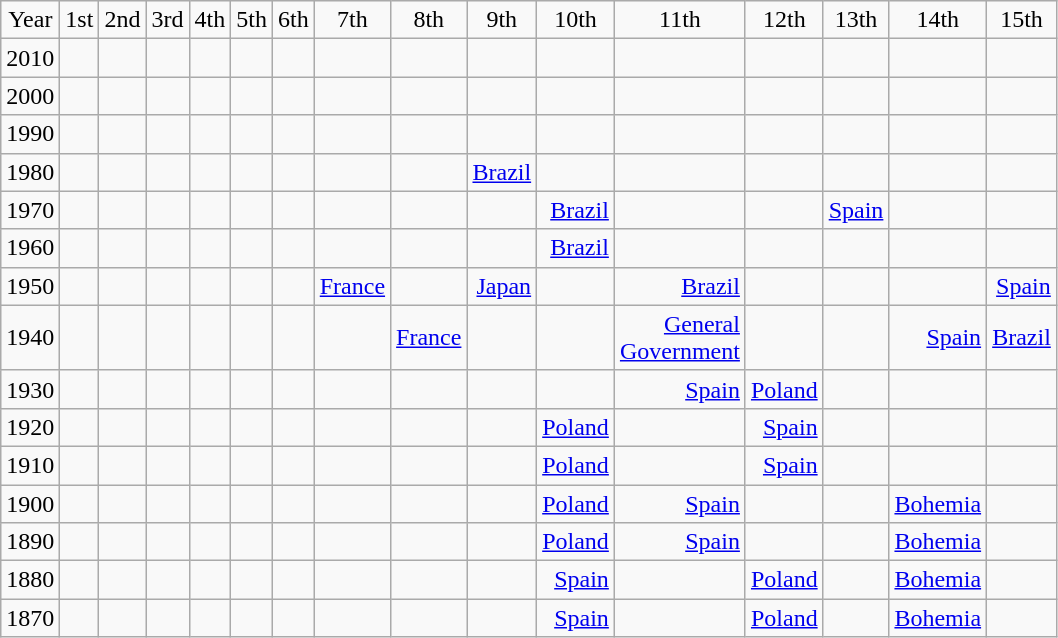<table class="wikitable"  width=450px>
<tr align=center>
<td>Year</td>
<td>1st</td>
<td>2nd</td>
<td>3rd</td>
<td>4th</td>
<td>5th</td>
<td>6th</td>
<td>7th</td>
<td>8th</td>
<td>9th</td>
<td>10th</td>
<td>11th</td>
<td>12th</td>
<td>13th</td>
<td>14th</td>
<td>15th</td>
</tr>
<tr align=right>
<td>2010</td>
<td></td>
<td></td>
<td></td>
<td></td>
<td></td>
<td></td>
<td></td>
<td></td>
<td></td>
<td></td>
<td></td>
<td></td>
<td></td>
<td></td>
<td></td>
</tr>
<tr align=right>
<td>2000</td>
<td></td>
<td></td>
<td></td>
<td></td>
<td></td>
<td></td>
<td></td>
<td></td>
<td></td>
<td></td>
<td></td>
<td></td>
<td></td>
<td></td>
<td></td>
</tr>
<tr align=right>
<td>1990</td>
<td></td>
<td></td>
<td></td>
<td></td>
<td></td>
<td></td>
<td></td>
<td></td>
<td></td>
<td></td>
<td></td>
<td></td>
<td></td>
<td></td>
<td></td>
</tr>
<tr align=right>
<td>1980</td>
<td></td>
<td></td>
<td></td>
<td></td>
<td></td>
<td></td>
<td></td>
<td></td>
<td> <a href='#'>Brazil</a></td>
<td></td>
<td></td>
<td></td>
<td></td>
<td></td>
<td></td>
</tr>
<tr align=right>
<td>1970</td>
<td></td>
<td></td>
<td></td>
<td></td>
<td></td>
<td></td>
<td></td>
<td></td>
<td></td>
<td> <a href='#'>Brazil</a></td>
<td></td>
<td></td>
<td> <a href='#'>Spain</a></td>
<td></td>
<td></td>
</tr>
<tr align=right>
<td>1960</td>
<td></td>
<td></td>
<td></td>
<td></td>
<td></td>
<td></td>
<td></td>
<td></td>
<td></td>
<td> <a href='#'>Brazil</a></td>
<td></td>
<td></td>
<td></td>
<td></td>
<td></td>
</tr>
<tr align=right>
<td>1950</td>
<td></td>
<td></td>
<td></td>
<td></td>
<td></td>
<td></td>
<td> <a href='#'>France</a></td>
<td></td>
<td> <a href='#'>Japan</a></td>
<td></td>
<td> <a href='#'>Brazil</a></td>
<td></td>
<td></td>
<td></td>
<td> <a href='#'>Spain</a></td>
</tr>
<tr align=right>
<td>1940</td>
<td></td>
<td></td>
<td></td>
<td></td>
<td></td>
<td></td>
<td></td>
<td> <a href='#'>France</a></td>
<td></td>
<td></td>
<td> <a href='#'>General Government</a></td>
<td></td>
<td></td>
<td> <a href='#'>Spain</a></td>
<td> <a href='#'>Brazil</a></td>
</tr>
<tr align=right>
<td>1930</td>
<td></td>
<td></td>
<td></td>
<td></td>
<td></td>
<td></td>
<td></td>
<td></td>
<td></td>
<td></td>
<td> <a href='#'>Spain</a></td>
<td> <a href='#'>Poland</a></td>
<td></td>
<td></td>
<td></td>
</tr>
<tr align=right>
<td>1920</td>
<td></td>
<td></td>
<td></td>
<td></td>
<td></td>
<td></td>
<td></td>
<td></td>
<td></td>
<td> <a href='#'>Poland</a></td>
<td></td>
<td> <a href='#'>Spain</a></td>
<td></td>
<td></td>
<td></td>
</tr>
<tr align=right>
<td>1910</td>
<td></td>
<td></td>
<td></td>
<td></td>
<td></td>
<td></td>
<td></td>
<td></td>
<td></td>
<td> <a href='#'>Poland</a></td>
<td></td>
<td> <a href='#'>Spain</a></td>
<td></td>
<td></td>
<td></td>
</tr>
<tr align=right>
<td>1900</td>
<td></td>
<td></td>
<td></td>
<td></td>
<td></td>
<td></td>
<td></td>
<td></td>
<td></td>
<td> <a href='#'>Poland</a></td>
<td> <a href='#'>Spain</a></td>
<td></td>
<td></td>
<td> <a href='#'>Bohemia</a></td>
<td></td>
</tr>
<tr align=right>
<td>1890</td>
<td></td>
<td></td>
<td></td>
<td></td>
<td></td>
<td></td>
<td></td>
<td></td>
<td></td>
<td> <a href='#'>Poland</a></td>
<td> <a href='#'>Spain</a></td>
<td></td>
<td></td>
<td> <a href='#'>Bohemia</a></td>
<td></td>
</tr>
<tr align=right>
<td>1880</td>
<td></td>
<td></td>
<td></td>
<td></td>
<td></td>
<td></td>
<td></td>
<td></td>
<td></td>
<td> <a href='#'>Spain</a></td>
<td></td>
<td> <a href='#'>Poland</a></td>
<td></td>
<td> <a href='#'>Bohemia</a></td>
<td></td>
</tr>
<tr align=right>
<td>1870</td>
<td></td>
<td></td>
<td></td>
<td></td>
<td></td>
<td></td>
<td></td>
<td></td>
<td></td>
<td> <a href='#'>Spain</a></td>
<td></td>
<td> <a href='#'>Poland</a></td>
<td></td>
<td> <a href='#'>Bohemia</a></td>
<td></td>
</tr>
</table>
